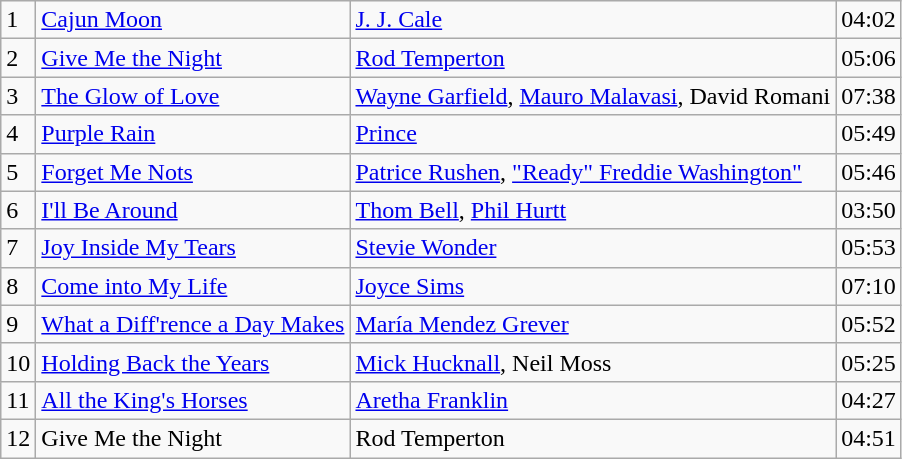<table class="wikitable">
<tr>
<td>1</td>
<td><a href='#'>Cajun Moon</a></td>
<td><a href='#'>J. J. Cale</a></td>
<td>04:02</td>
</tr>
<tr>
<td>2</td>
<td><a href='#'>Give Me the Night</a></td>
<td><a href='#'>Rod Temperton</a></td>
<td>05:06</td>
</tr>
<tr>
<td>3</td>
<td><a href='#'>The Glow of Love</a></td>
<td><a href='#'>Wayne Garfield</a>, <a href='#'>Mauro Malavasi</a>, David Romani</td>
<td>07:38</td>
</tr>
<tr>
<td>4</td>
<td><a href='#'>Purple Rain</a></td>
<td><a href='#'>Prince</a></td>
<td>05:49</td>
</tr>
<tr>
<td>5</td>
<td><a href='#'>Forget Me Nots</a></td>
<td><a href='#'>Patrice Rushen</a>, <a href='#'>"Ready" Freddie Washington"</a></td>
<td>05:46</td>
</tr>
<tr>
<td>6</td>
<td><a href='#'>I'll Be Around</a></td>
<td><a href='#'>Thom Bell</a>, <a href='#'>Phil Hurtt</a></td>
<td>03:50</td>
</tr>
<tr>
<td>7</td>
<td><a href='#'>Joy Inside My Tears</a></td>
<td><a href='#'>Stevie Wonder</a></td>
<td>05:53</td>
</tr>
<tr>
<td>8</td>
<td><a href='#'>Come into My Life</a></td>
<td><a href='#'>Joyce Sims</a></td>
<td>07:10</td>
</tr>
<tr>
<td>9</td>
<td><a href='#'>What a Diff'rence a Day Makes</a></td>
<td><a href='#'>María Mendez Grever</a></td>
<td>05:52</td>
</tr>
<tr>
<td>10</td>
<td><a href='#'>Holding Back the Years</a></td>
<td><a href='#'>Mick Hucknall</a>, Neil Moss</td>
<td>05:25</td>
</tr>
<tr>
<td>11</td>
<td><a href='#'>All the King's Horses</a></td>
<td><a href='#'>Aretha Franklin</a></td>
<td>04:27</td>
</tr>
<tr>
<td>12</td>
<td>Give Me the Night</td>
<td>Rod Temperton</td>
<td>04:51</td>
</tr>
</table>
